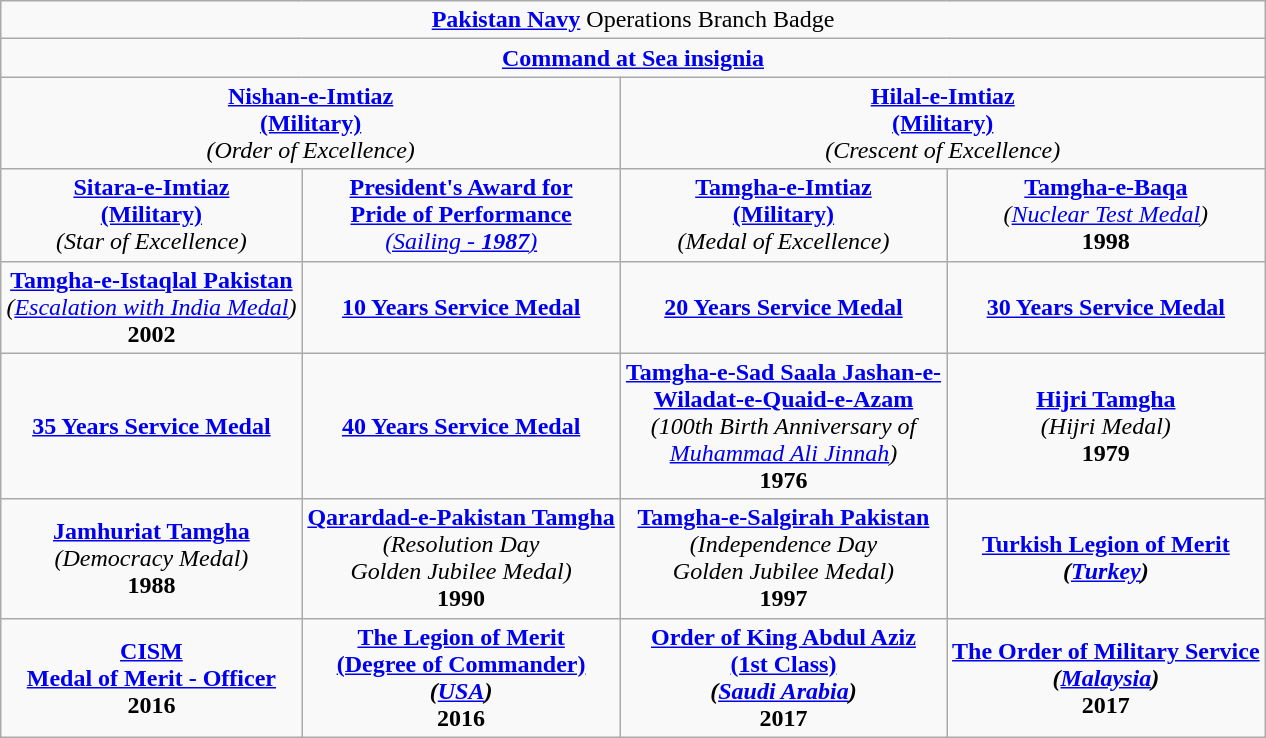<table class="wikitable" style="margin:1em auto; text-align:center;">
<tr>
<td colspan="4"><strong><a href='#'>Pakistan Navy</a></strong> Operations Branch Badge</td>
</tr>
<tr>
<td colspan="4"><strong><a href='#'>Command at Sea insignia</a></strong></td>
</tr>
<tr>
<td colspan="2"><strong><a href='#'>Nishan-e-Imtiaz</a></strong><br><strong><a href='#'>(Military)</a></strong><br><em>(Order of Excellence)</em></td>
<td colspan="2"><a href='#'><strong>Hilal-e-Imtiaz</strong></a><br><strong><a href='#'>(Military)</a></strong><br><em>(Crescent of Excellence)</em></td>
</tr>
<tr>
<td><strong><a href='#'>Sitara-e-Imtiaz</a></strong><br><strong><a href='#'>(Military)</a></strong><br><em>(Star of Excellence)</em></td>
<td><strong><a href='#'>President's Award for</a></strong><br><strong><a href='#'>Pride of Performance</a></strong><br><a href='#'><em>(Sailing - <strong>1987</strong>)</em></a></td>
<td><strong><a href='#'>Tamgha-e-Imtiaz</a></strong><br><strong><a href='#'>(Military)</a></strong><br><em>(Medal of Excellence)</em></td>
<td><strong><a href='#'>Tamgha-e-Baqa</a></strong><br><em>(<a href='#'>Nuclear Test Medal</a>)</em><br><strong>1998</strong></td>
</tr>
<tr>
<td><strong><a href='#'>Tamgha-e-Istaqlal Pakistan</a></strong><br><em>(<a href='#'>Escalation with India Medal</a>)</em><br><strong>2002</strong></td>
<td><strong><a href='#'>10 Years Service Medal</a></strong></td>
<td><strong><a href='#'>20 Years Service Medal</a></strong></td>
<td><strong><a href='#'>30 Years Service Medal</a></strong></td>
</tr>
<tr>
<td><strong><a href='#'>35 Years Service Medal</a></strong></td>
<td><strong><a href='#'>40 Years Service Medal</a></strong></td>
<td><strong><a href='#'>Tamgha-e-Sad Saala Jashan-e-</a></strong><br><strong><a href='#'>Wiladat-e-Quaid-e-Azam</a></strong><br><em>(100th Birth Anniversary of</em><br><em><a href='#'>Muhammad Ali Jinnah</a>)</em><br><strong>1976</strong></td>
<td><strong><a href='#'>Hijri Tamgha</a></strong><br><em>(Hijri Medal)</em><br><strong>1979</strong></td>
</tr>
<tr>
<td><strong><a href='#'>Jamhuriat Tamgha</a></strong><br><em>(Democracy Medal)</em><br><strong>1988</strong></td>
<td><strong><a href='#'>Qarardad-e-Pakistan Tamgha</a></strong><br><em>(Resolution Day</em><br><em>Golden Jubilee Medal)</em><br><strong>1990</strong></td>
<td><strong><a href='#'>Tamgha-e-Salgirah Pakistan</a></strong><br><em>(Independence Day</em><br><em>Golden Jubilee Medal)</em><br><strong>1997</strong></td>
<td><a href='#'><strong>Turkish Legion of Merit</strong></a><br><strong><em>(<a href='#'>Turkey</a>)</em></strong></td>
</tr>
<tr>
<td><strong><a href='#'>CISM</a></strong><br><strong><a href='#'>Medal of Merit - Officer</a></strong><br><strong>2016</strong></td>
<td><a href='#'><strong>The Legion of Merit</strong></a><strong></strong><br><a href='#'><strong>(Degree of Commander)</strong></a><br><strong><em>(<a href='#'>USA</a>)</em></strong><br><strong>2016</strong></td>
<td><strong><a href='#'>Order of King Abdul Aziz</a></strong><br><strong><a href='#'>(1st Class)</a></strong><br><strong><em>(<a href='#'>Saudi Arabia</a>)</em></strong><br><strong>2017</strong></td>
<td><strong><a href='#'>The Order of Military Service</a></strong><br><strong><em>(<a href='#'>Malaysia</a>)</em></strong><br><strong>2017</strong></td>
</tr>
</table>
